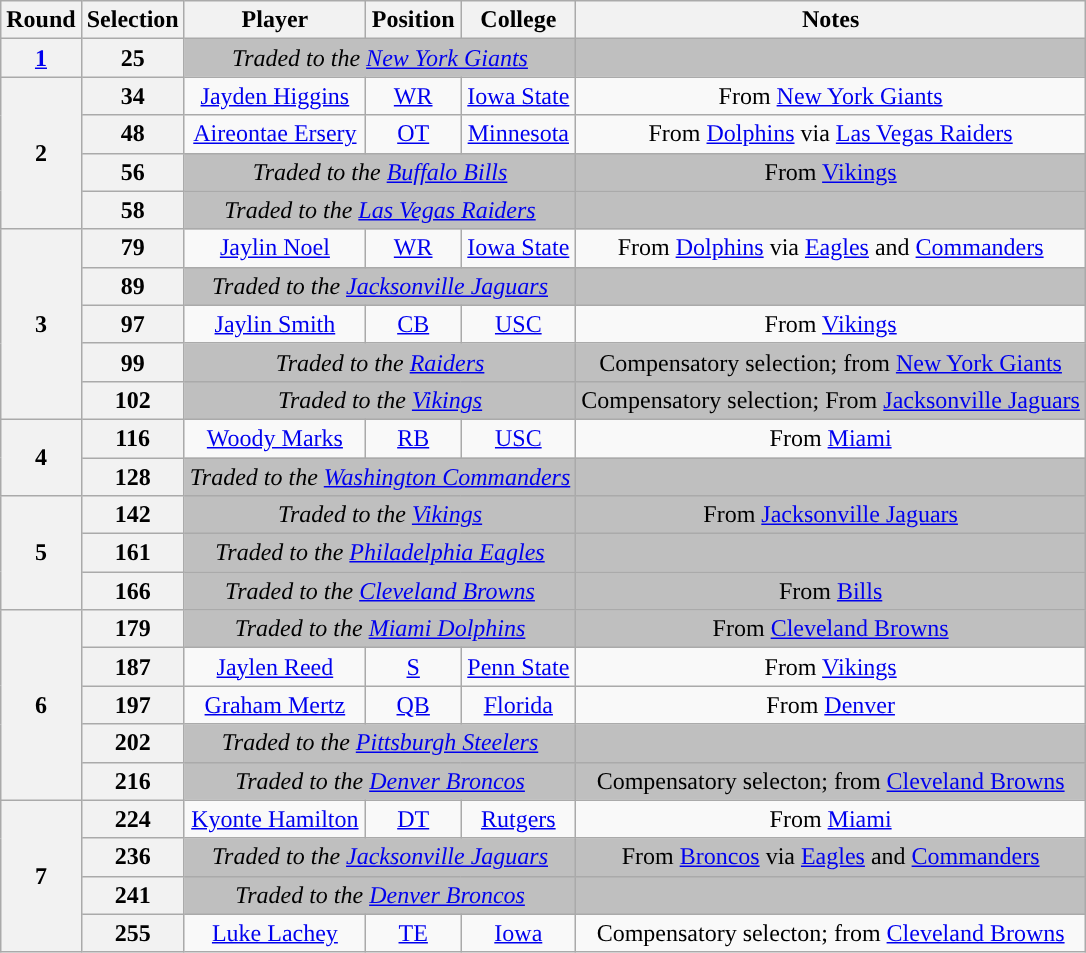<table class="wikitable" style="text-align:center">
<tr>
<th>Round</th>
<th>Selection</th>
<th>Player</th>
<th>Position</th>
<th>College</th>
<th>Notes</th>
</tr>
<tr>
<th><a href='#'>1</a></th>
<th>25</th>
<td colspan="3" style="background:#BFBFBF"><em>Traded to the <a href='#'>New York Giants</a></em></td>
<td style="background:#BFBFBF"></td>
</tr>
<tr>
<th rowspan="4">2</th>
<th>34</th>
<td><a href='#'>Jayden Higgins</a></td>
<td><a href='#'>WR</a></td>
<td><a href='#'>Iowa State</a></td>
<td>From <a href='#'>New York Giants</a></td>
</tr>
<tr>
<th>48</th>
<td><a href='#'>Aireontae Ersery</a></td>
<td><a href='#'>OT</a></td>
<td><a href='#'>Minnesota</a></td>
<td>From <a href='#'>Dolphins</a> via <a href='#'>Las Vegas Raiders</a></td>
</tr>
<tr>
<th>56</th>
<td colspan="3" style="background:#BFBFBF"><em>Traded to the <a href='#'>Buffalo Bills</a></em></td>
<td style="background:#BFBFBF">From <a href='#'>Vikings</a></td>
</tr>
<tr>
<th>58</th>
<td colspan="3" style="background:#BFBFBF"><em>Traded to the <a href='#'>Las Vegas Raiders</a></em></td>
<td style="background:#BFBFBF"></td>
</tr>
<tr>
<th rowspan="5">3</th>
<th>79</th>
<td><a href='#'>Jaylin Noel</a></td>
<td><a href='#'>WR</a></td>
<td><a href='#'>Iowa State</a></td>
<td>From <a href='#'>Dolphins</a> via <a href='#'>Eagles</a> and <a href='#'>Commanders</a></td>
</tr>
<tr>
<th>89</th>
<td colspan="3" style="background:#BFBFBF"><em>Traded to the <a href='#'>Jacksonville Jaguars</a></em></td>
<td style="background:#BFBFBF"></td>
</tr>
<tr>
<th>97</th>
<td><a href='#'>Jaylin Smith</a></td>
<td><a href='#'>CB</a></td>
<td><a href='#'>USC</a></td>
<td>From <a href='#'>Vikings</a></td>
</tr>
<tr>
<th>99</th>
<td colspan="3" style="background:#BFBFBF"><em>Traded to the <a href='#'>Raiders</a></em></td>
<td style="background:#BFBFBF">Compensatory selection; from <a href='#'>New York Giants</a></td>
</tr>
<tr>
<th>102</th>
<td colspan="3" style="background:#BFBFBF"><em>Traded to the <a href='#'>Vikings</a></em></td>
<td style="background:#BFBFBF">Compensatory selection; From <a href='#'>Jacksonville Jaguars</a></td>
</tr>
<tr>
<th rowspan="2">4</th>
<th>116</th>
<td><a href='#'>Woody Marks</a></td>
<td><a href='#'>RB</a></td>
<td><a href='#'>USC</a></td>
<td>From <a href='#'>Miami</a></td>
</tr>
<tr>
<th>128</th>
<td colspan="3" style="background:#BFBFBF"><em>Traded to the <a href='#'>Washington Commanders</a></em></td>
<td style="background:#BFBFBF"></td>
</tr>
<tr>
<th rowspan="3">5</th>
<th>142</th>
<td colspan="3" style="background:#BFBFBF"><em>Traded to the <a href='#'>Vikings</a></em></td>
<td style="background:#BFBFBF">From <a href='#'>Jacksonville Jaguars</a></td>
</tr>
<tr>
<th>161</th>
<td colspan="3" style="background:#BFBFBF"><em>Traded to the <a href='#'>Philadelphia Eagles</a></em></td>
<td style="background:#BFBFBF"></td>
</tr>
<tr>
<th>166</th>
<td colspan="3" style="background:#BFBFBF"><em>Traded to the <a href='#'>Cleveland Browns</a></em></td>
<td style="background:#BFBFBF">From <a href='#'>Bills</a></td>
</tr>
<tr>
<th rowspan="5">6</th>
<th>179</th>
<td colspan="3" style="background:#BFBFBF"><em>Traded to the <a href='#'>Miami Dolphins</a></em></td>
<td style="background:#BFBFBF">From <a href='#'>Cleveland Browns</a></td>
</tr>
<tr>
<th>187</th>
<td><a href='#'>Jaylen Reed</a></td>
<td><a href='#'>S</a></td>
<td><a href='#'>Penn State</a></td>
<td>From <a href='#'>Vikings</a></td>
</tr>
<tr>
<th>197</th>
<td><a href='#'>Graham Mertz</a></td>
<td><a href='#'>QB</a></td>
<td><a href='#'>Florida</a></td>
<td>From <a href='#'>Denver</a></td>
</tr>
<tr>
<th>202</th>
<td colspan="3" style="background:#BFBFBF"><em>Traded to the <a href='#'>Pittsburgh Steelers</a></em></td>
<td style="background:#BFBFBF"></td>
</tr>
<tr>
<th>216</th>
<td colspan="3" style="background:#BFBFBF"><em>Traded to the <a href='#'>Denver Broncos</a></em></td>
<td style="background:#BFBFBF">Compensatory selecton; from <a href='#'>Cleveland Browns</a></td>
</tr>
<tr>
<th rowspan="4">7</th>
<th>224</th>
<td><a href='#'>Kyonte Hamilton</a></td>
<td><a href='#'>DT</a></td>
<td><a href='#'>Rutgers</a></td>
<td>From <a href='#'>Miami</a></td>
</tr>
<tr>
<th>236</th>
<td colspan="3" style="background:#BFBFBF"><em>Traded to the <a href='#'>Jacksonville Jaguars</a></em></td>
<td style="background:#BFBFBF">From <a href='#'>Broncos</a> via <a href='#'>Eagles</a> and <a href='#'>Commanders</a></td>
</tr>
<tr>
<th>241</th>
<td colspan="3" style="background:#BFBFBF"><em>Traded to the <a href='#'>Denver Broncos</a></em></td>
<td style="background:#BFBFBF"></td>
</tr>
<tr>
<th>255</th>
<td><a href='#'>Luke Lachey</a></td>
<td><a href='#'>TE</a></td>
<td><a href='#'>Iowa</a></td>
<td>Compensatory selecton; from <a href='#'>Cleveland Browns</a></td>
</tr>
</table>
